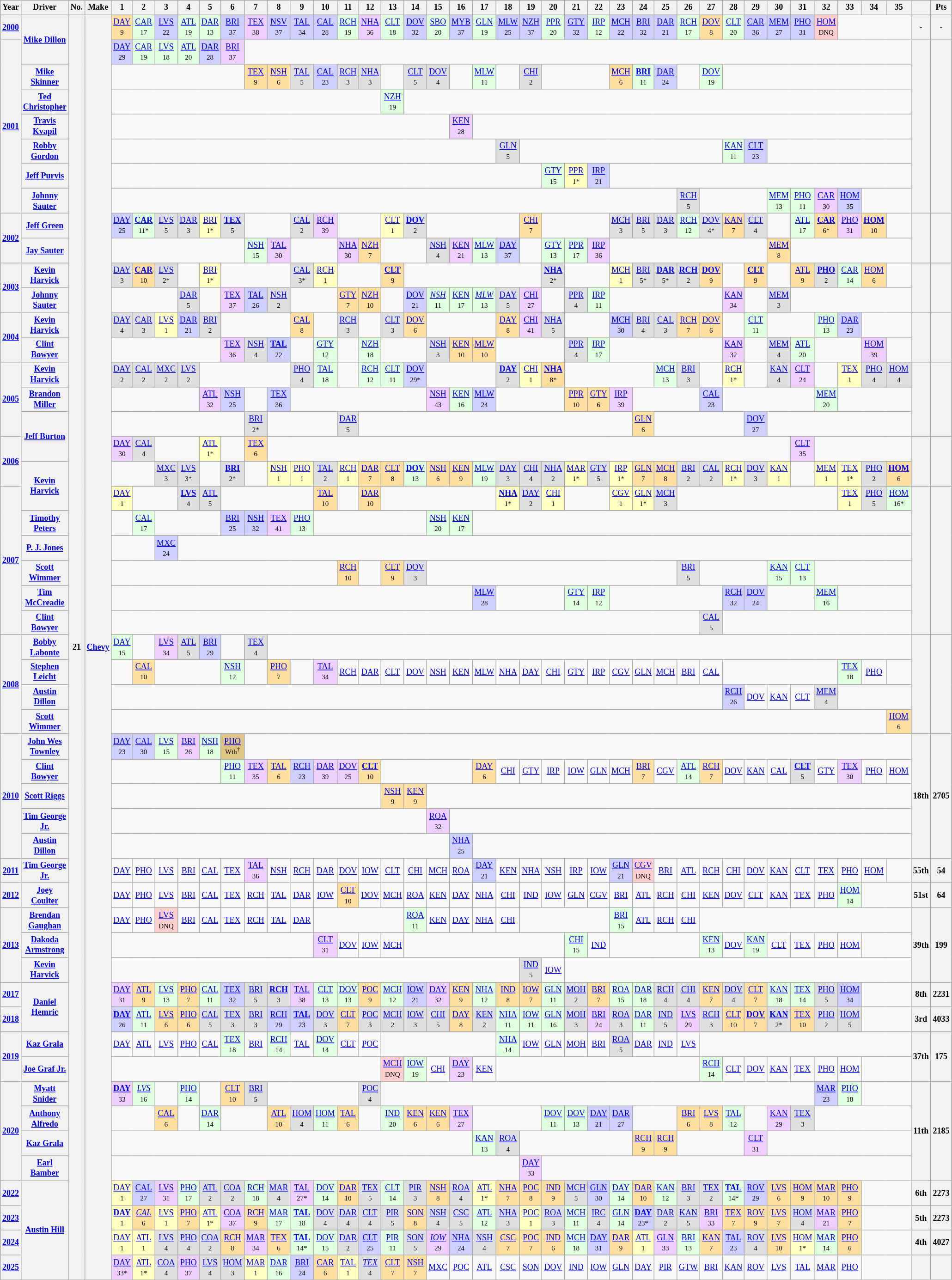<table class="wikitable" style="text-align:center; font-size:75%">
<tr>
<th>Year</th>
<th>Driver</th>
<th>No.</th>
<th>Make</th>
<th>1</th>
<th>2</th>
<th>3</th>
<th>4</th>
<th>5</th>
<th>6</th>
<th>7</th>
<th>8</th>
<th>9</th>
<th>10</th>
<th>11</th>
<th>12</th>
<th>13</th>
<th>14</th>
<th>15</th>
<th>16</th>
<th>17</th>
<th>18</th>
<th>19</th>
<th>20</th>
<th>21</th>
<th>22</th>
<th>23</th>
<th>24</th>
<th>25</th>
<th>26</th>
<th>27</th>
<th>28</th>
<th>29</th>
<th>30</th>
<th>31</th>
<th>32</th>
<th>33</th>
<th>34</th>
<th>35</th>
<th></th>
<th>Pts</th>
</tr>
<tr>
<th><a href='#'>2000</a></th>
<th rowspan=2><a href='#'>Mike Dillon</a></th>
<th rowspan=51>21</th>
<th rowspan=51><a href='#'>Chevy</a></th>
<td style="background:#FFDF9F;"><a href='#'>DAY</a><br><small>9</small></td>
<td style="background:#DFFFDF;"><a href='#'>CAR</a><br><small>17</small></td>
<td style="background:#CFCFFF;"><a href='#'>LVS</a><br><small>22</small></td>
<td style="background:#DFFFDF;"><a href='#'>ATL</a><br><small>19</small></td>
<td style="background:#DFFFDF;"><a href='#'>DAR</a><br><small>13</small></td>
<td style="background:#CFCFFF;"><a href='#'>BRI</a><br><small>37</small></td>
<td style="background:#EFCFFF;"><a href='#'>TEX</a><br><small>38</small></td>
<td style="background:#CFCFFF;"><a href='#'>NSV</a><br><small>37</small></td>
<td style="background:#CFCFFF;"><a href='#'>TAL</a><br><small>34</small></td>
<td style="background:#CFCFFF;"><a href='#'>CAL</a><br><small>28</small></td>
<td style="background:#DFFFDF;"><a href='#'>RCH</a><br><small>19</small></td>
<td style="background:#EFCFFF;"><a href='#'>NHA</a><br><small>36</small></td>
<td style="background:#DFFFDF;"><a href='#'>CLT</a><br><small>18</small></td>
<td style="background:#CFCFFF;"><a href='#'>DOV</a><br><small>32</small></td>
<td style="background:#DFFFDF;"><a href='#'>SBO</a><br><small>20</small></td>
<td style="background:#CFCFFF;"><a href='#'>MYB</a><br><small>37</small></td>
<td style="background:#DFFFDF;"><a href='#'>GLN</a><br><small>19</small></td>
<td style="background:#CFCFFF;"><a href='#'>MLW</a><br><small>25</small></td>
<td style="background:#CFCFFF;"><a href='#'>NZH</a><br><small>37</small></td>
<td style="background:#DFFFDF;"><a href='#'>PPR</a><br><small>20</small></td>
<td style="background:#CFCFFF;"><a href='#'>GTY</a><br><small>32</small></td>
<td style="background:#DFFFDF;"><a href='#'>IRP</a><br><small>12</small></td>
<td style="background:#CFCFFF;"><a href='#'>MCH</a><br><small>22</small></td>
<td style="background:#CFCFFF;"><a href='#'>BRI</a><br><small>32</small></td>
<td style="background:#CFCFFF;"><a href='#'>DAR</a><br><small>21</small></td>
<td style="background:#DFFFDF;"><a href='#'>RCH</a><br><small>17</small></td>
<td style="background:#FFDF9F;"><a href='#'>DOV</a><br><small>8</small></td>
<td style="background:#DFFFDF;"><a href='#'>CLT</a><br><small>20</small></td>
<td style="background:#CFCFFF;"><a href='#'>CAR</a><br><small>36</small></td>
<td style="background:#CFCFFF;"><a href='#'>MEM</a><br><small>27</small></td>
<td style="background:#CFCFFF;"><a href='#'>PHO</a><br><small>31</small></td>
<td style="background:#FFCFCF;"><a href='#'>HOM</a><br><small>DNQ</small></td>
<td colspan=3></td>
<th>-</th>
<th>-</th>
</tr>
<tr>
<th Rowspan=7><a href='#'>2001</a></th>
<td style="background:#CFCFFF;"><a href='#'>DAY</a><br><small>29</small></td>
<td style="background:#DFFFDF;"><a href='#'>CAR</a><br><small>19</small></td>
<td style="background:#DFFFDF;"><a href='#'>LVS</a><br><small>18</small></td>
<td style="background:#DFFFDF;"><a href='#'>ATL</a><br><small>20</small></td>
<td style="background:#CFCFFF;"><a href='#'>DAR</a><br><small>28</small></td>
<td style="background:#EFCFFF;"><a href='#'>BRI</a><br><small>37</small></td>
<td colspan=29></td>
<th Rowspan=7></th>
<th Rowspan=7></th>
</tr>
<tr>
<th><a href='#'>Mike Skinner</a></th>
<td colspan=6></td>
<td style="background:#FFDF9F;"><a href='#'>TEX</a><br><small>9</small></td>
<td style="background:#FFDF9F;"><a href='#'>NSH</a><br><small>6</small></td>
<td style="background:#DFDFDF;"><a href='#'>TAL</a><br><small>5</small></td>
<td style="background:#CFCFFF;"><a href='#'>CAL</a><br><small>23</small></td>
<td style="background:#DFDFDF;"><a href='#'>RCH</a><br><small>3</small></td>
<td style="background:#DFDFDF;"><a href='#'>NHA</a><br><small>3</small></td>
<td colspan=1></td>
<td style="background:#DFDFDF;"><a href='#'>CLT</a><br><small>5</small></td>
<td style="background:#DFDFDF;"><a href='#'>DOV</a><br><small>4</small></td>
<td colspan=1></td>
<td style="background:#DFFFDF;"><a href='#'>MLW</a><br><small>11</small></td>
<td colspan=1></td>
<td style="background:#DFDFDF;"><a href='#'>CHI</a><br><small>2</small></td>
<td colspan=3></td>
<td style="background:#FFDF9F;"><a href='#'>MCH</a><br><small>6</small></td>
<td style="background:#DFFFDF;"><strong><a href='#'>BRI</a></strong><br><small>11</small></td>
<td style="background:#CFCFFF;"><a href='#'>DAR</a><br><small>24</small></td>
<td colspan=1></td>
<td style="background:#DFFFDF;"><a href='#'>DOV</a><br><small>19</small></td>
<td colspan=8></td>
</tr>
<tr>
<th><a href='#'>Ted Christopher</a></th>
<td colspan=12></td>
<td style="background:#DFFFDF;"><a href='#'>NZH</a><br><small>19</small></td>
<td colspan=22></td>
</tr>
<tr>
<th><a href='#'>Travis Kvapil</a></th>
<td colspan=15></td>
<td style="background:#EFCFFF;"><a href='#'>KEN</a><br><small>28</small></td>
<td colspan=19></td>
</tr>
<tr>
<th><a href='#'>Robby Gordon</a></th>
<td colspan=17></td>
<td style="background:#DFDFDF;"><a href='#'>GLN</a><br><small>5</small></td>
<td colspan=9></td>
<td style="background:#DFFFDF;"><a href='#'>KAN</a><br><small>11</small></td>
<td style="background:#CFCFFF;"><a href='#'>CLT</a><br><small>23</small></td>
<td colspan=6></td>
</tr>
<tr>
<th><a href='#'>Jeff Purvis</a></th>
<td colspan=19></td>
<td style="background:#DFFFDF;"><a href='#'>GTY</a><br><small>15</small></td>
<td style="background:#FFFFBF;"><a href='#'>PPR</a><br><small>1*</small></td>
<td style="background:#CFCFFF;"><a href='#'>IRP</a><br><small>21</small></td>
<td colspan=13></td>
</tr>
<tr>
<th><a href='#'>Johnny Sauter</a></th>
<td colspan=25></td>
<td style="background:#DFDFDF;"><a href='#'>RCH</a><br><small>5</small></td>
<td colspan=3></td>
<td style="background:#DFFFDF;"><a href='#'>MEM</a><br><small>13</small></td>
<td style="background:#DFFFDF;"><a href='#'>PHO</a><br><small>11</small></td>
<td style="background:#EFCFFF;"><a href='#'>CAR</a><br><small>30</small></td>
<td style="background:#CFCFFF;"><a href='#'>HOM</a><br><small>35</small></td>
<td colspan=2></td>
</tr>
<tr>
<th Rowspan=2><a href='#'>2002</a></th>
<th><a href='#'>Jeff Green</a></th>
<td style="background:#CFCFFF;"><a href='#'>DAY</a><br><small>25</small></td>
<td style="background:#DFFFDF;"><strong><a href='#'>CAR</a></strong><br><small>11*</small></td>
<td style="background:#DFDFDF;"><a href='#'>LVS</a><br><small>5</small></td>
<td style="background:#DFDFDF;"><a href='#'>DAR</a><br><small>3</small></td>
<td style="background:#FFFFBF;"><a href='#'>BRI</a><br><small>1*</small></td>
<td style="background:#DFDFDF;"><strong><a href='#'>TEX</a></strong><br><small>5</small></td>
<td colspan=2></td>
<td style="background:#DFDFDF;"><a href='#'>CAL</a><br><small>2</small></td>
<td style="background:#EFCFFF;"><a href='#'>RCH</a><br><small>39</small></td>
<td colspan=2></td>
<td style="background:#FFFFBF;"><a href='#'>CLT</a><br><small>1</small></td>
<td style="background:#DFDFDF;"><strong><a href='#'>DOV</a></strong><br><small>2</small></td>
<td colspan=4></td>
<td style="background:#FFDF9F;"><a href='#'>CHI</a><br><small>7</small></td>
<td colspan=3></td>
<td style="background:#DFDFDF;"><a href='#'>MCH</a><br><small>3</small></td>
<td style="background:#DFDFDF;"><a href='#'>BRI</a><br><small>5</small></td>
<td style="background:#DFDFDF;"><a href='#'>DAR</a><br><small>3</small></td>
<td style="background:#DFFFDF;"><a href='#'>RCH</a><br><small>12</small></td>
<td style="background:#DFDFDF;"><a href='#'>DOV</a><br><small>4*</small></td>
<td style="background:#FFDF9F;"><a href='#'>KAN</a><br><small>7</small></td>
<td style="background:#DFDFDF;"><a href='#'>CLT</a><br><small>4</small></td>
<td colspan=1></td>
<td style="background:#DFFFDF;"><a href='#'>ATL</a><br><small>17</small></td>
<td style="background:#FFDF9F;"><strong><a href='#'>CAR</a></strong><br><small>6*</small></td>
<td style="background:#EFCFFF;"><a href='#'>PHO</a><br><small>31</small></td>
<td style="background:#FFDF9F;"><strong><a href='#'>HOM</a></strong><br><small>10</small></td>
<td colspan=1></td>
<th Rowspan=2></th>
<th Rowspan=2></th>
</tr>
<tr>
<th><a href='#'>Jay Sauter</a></th>
<td Colspan=6></td>
<td style="background:#DFFFDF;"><a href='#'>NSH</a><br><small>15</small></td>
<td style="background:#EFCFFF;"><a href='#'>TAL</a><br><small>30</small></td>
<td colspan=2></td>
<td style="background:#EFCFFF;"><a href='#'>NHA</a><br><small>30</small></td>
<td style="background:#FFDF9F;"><a href='#'>NZH</a><br><small>7</small></td>
<td colspan=2></td>
<td style="background:#DFDFDF;"><a href='#'>NSH</a><br><small>4</small></td>
<td style="background:#EFCFFF;"><a href='#'>KEN</a><br><small>21</small></td>
<td style="background:#DFFFDF;"><a href='#'>MLW</a><br><small>13</small></td>
<td style="background:#CFCFFF;"><a href='#'>DAY</a><br><small>37</small></td>
<td colspan=1></td>
<td style="background:#DFFFDF;"><a href='#'>GTY</a><br><small>13</small></td>
<td style="background:#DFFFDF;"><a href='#'>PPR</a><br><small>17</small></td>
<td style="background:#EFCFFF;"><a href='#'>IRP</a><br><small>36</small></td>
<td colspan=7></td>
<td style="background:#FFDF9F;"><a href='#'>MEM</a><br><small>8</small></td>
<td colspan=5></td>
</tr>
<tr>
<th Rowspan=2><a href='#'>2003</a></th>
<th><a href='#'>Kevin Harvick</a></th>
<td style="background:#DFDFDF;"><a href='#'>DAY</a><br><small>3</small></td>
<td style="background:#FFDF9F;"><strong><a href='#'>CAR</a></strong><br><small>10</small></td>
<td style="background:#DFDFDF;"><a href='#'>LVS</a><br><small>2*</small></td>
<td colspan=1></td>
<td style="background:#FFFFBF;"><a href='#'>BRI</a><br><small>1*</small></td>
<td colspan=3></td>
<td style="background:#DFDFDF;"><a href='#'>CAL</a><br><small>3*</small></td>
<td style="background:#FFFFBF;"><a href='#'>RCH</a><br><small>1</small></td>
<td colspan=2></td>
<td style="background:#FFDF9F;"><strong><a href='#'>CLT</a></strong><br><small>9</small></td>
<td colspan=6></td>
<td style="background:#DFDFDF;"><strong><a href='#'>NHA</a></strong><br><small>2*</small></td>
<td colspan=2></td>
<td style="background:#FFFFBF;"><a href='#'>MCH</a><br><small>1</small></td>
<td style="background:#DFDFDF;"><a href='#'>BRI</a><br><small>5*</small></td>
<td style="background:#DFDFDF;"><strong><a href='#'>DAR</a></strong><br><small>5*</small></td>
<td style="background:#DFDFDF;"><strong><a href='#'>RCH</a></strong><br><small>2</small></td>
<td style="background:#FFDF9F;"><strong><a href='#'>DOV</a></strong><br><small>9</small></td>
<td colspan=1></td>
<td style="background:#FFDF9F;"><strong><a href='#'>CLT</a></strong><br><small>9</small></td>
<td colspan=1></td>
<td style="background:#FFDF9F;"><a href='#'>ATL</a><br><small>9</small></td>
<td style="background:#DFDFDF;"><strong><a href='#'>PHO</a></strong><br><small>2</small></td>
<td style="background:#DFFFDF;"><a href='#'>CAR</a><br><small>14</small></td>
<td style="background:#FFDF9F;"><a href='#'>HOM</a><br><small>6</small></td>
<td colspan=1></td>
<th rowspan=2></th>
<th rowspan=2></th>
</tr>
<tr>
<th><a href='#'>Johnny Sauter</a></th>
<td colspan=3></td>
<td style="background:#DFDFDF;"><a href='#'>DAR</a><br><small>5</small></td>
<td colspan=1></td>
<td style="background:#EFCFFF;"><a href='#'>TEX</a><br><small>37</small></td>
<td style="background:#CFCFFF;"><a href='#'>TAL</a><br><small>26</small></td>
<td style="background:#DFDFDF;"><a href='#'>NSH</a><br><small>2</small></td>
<td colspan=2></td>
<td style="background:#FFDF9F;"><a href='#'>GTY</a><br><small>7</small></td>
<td style="background:#FFDF9F;"><a href='#'>NZH</a><br><small>10</small></td>
<td colspan=1></td>
<td style="background:#CFCFFF;"><a href='#'>DOV</a><br><small>21</small></td>
<td style="background:#DFFFDF;"><em><a href='#'>NSH</a></em><br><small>11</small></td>
<td style="background:#DFFFDF;"><a href='#'>KEN</a><br><small>17</small></td>
<td style="background:#DFFFDF;"><em><a href='#'>MLW</a></em><br><small>13</small></td>
<td style="background:#DFDFDF;"><a href='#'>DAY</a><br><small>5</small></td>
<td style="background:#EFCFFF;"><a href='#'>CHI</a><br><small>27</small></td>
<td colspan=1></td>
<td style="background:#DFDFDF;"><a href='#'>PPR</a><br><small>4</small></td>
<td style="background:#DFFFDF;"><a href='#'>IRP</a><br><small>11</small></td>
<td colspan=5></td>
<td style="background:#EFCFFF;"><a href='#'>KAN</a><br><small>34</small></td>
<td colspan=1></td>
<td style="background:#DFDFDF;"><a href='#'>MEM</a><br><small>3</small></td>
<td colspan=5></td>
</tr>
<tr>
<th rowspan=2><a href='#'>2004</a></th>
<th><a href='#'>Kevin Harvick</a></th>
<td style="background:#DFDFDF;"><a href='#'>DAY</a><br><small>4</small></td>
<td style="background:#DFDFDF;"><a href='#'>CAR</a><br><small>3</small></td>
<td style="background:#FFFFBF;"><a href='#'>LVS</a><br><small>1</small></td>
<td style="background:#CFCFFF;"><a href='#'>DAR</a><br><small>21</small></td>
<td style="background:#DFDFDF;"><a href='#'>BRI</a><br><small>2</small></td>
<td colspan=3></td>
<td style="background:#FFDF9F;"><a href='#'>CAL</a><br><small>8</small></td>
<td colspan=1></td>
<td style="background:#DFDFDF;"><a href='#'>RCH</a><br><small>3</small></td>
<td colspan=1></td>
<td style="background:#DFDFDF;"><a href='#'>CLT</a><br><small>3</small></td>
<td style="background:#FFDF9F;"><a href='#'>DOV</a><br><small>6</small></td>
<td colspan=3></td>
<td style="background:#FFDF9F;"><a href='#'>DAY</a><br><small>8</small></td>
<td style="background:#EFCFFF;"><a href='#'>CHI</a><br><small>41</small></td>
<td style="background:#DFDFDF;"><a href='#'>NHA</a><br><small>5</small></td>
<td colspan=2></td>
<td style="background:#CFCFFF;"><a href='#'>MCH</a><br><small>30</small></td>
<td style="background:#DFDFDF;"><a href='#'>BRI</a><br><small>4</small></td>
<td style="background:#DFDFDF;"><a href='#'>CAL</a><br><small>3</small></td>
<td style="background:#FFDF9F;"><a href='#'>RCH</a><br><small>7</small></td>
<td style="background:#FFDF9F;"><a href='#'>DOV</a><br><small>6</small></td>
<td colspan=1></td>
<td style="background:#DFFFDF;"><a href='#'>CLT</a><br><small>11</small></td>
<td colspan=2></td>
<td style="background:#DFFFDF;"><a href='#'>PHO</a><br><small>13</small></td>
<td style="background:#CFCFFF;"><a href='#'>DAR</a><br><small>23</small></td>
<td colspan=2></td>
<th rowspan=2></th>
<th rowspan=2></th>
</tr>
<tr>
<th><a href='#'>Clint Bowyer</a></th>
<td colspan=5></td>
<td style="background:#EFCFFF;"><a href='#'>TEX</a><br><small>36</small></td>
<td style="background:#DFDFDF;"><a href='#'>NSH</a><br><small>4</small></td>
<td style="background:#CFCFFF;"><strong><a href='#'>TAL</a></strong><br><small>22</small></td>
<td colspan=1></td>
<td style="background:#DFFFDF;"><a href='#'>GTY</a><br><small>12</small></td>
<td colspan=1></td>
<td style="background:#DFFFDF;"><a href='#'>NZH</a><br><small>18</small></td>
<td colspan=2></td>
<td style="background:#DFDFDF;"><a href='#'>NSH</a><br><small>3</small></td>
<td style="background:#FFDF9F;"><a href='#'>KEN</a><br><small>10</small></td>
<td style="background:#FFDF9F;"><a href='#'>MLW</a><br><small>10</small></td>
<td colspan=3></td>
<td style="background:#DFDFDF;"><a href='#'>PPR</a><br><small>4</small></td>
<td style="background:#DFFFDF;"><a href='#'>IRP</a><br><small>17</small></td>
<td colspan=5></td>
<td style="background:#EFCFFF;"><a href='#'>KAN</a><br><small>32</small></td>
<td colspan=1></td>
<td style="background:#DFDFDF;"><a href='#'>MEM</a><br><small>4</small></td>
<td style="background:#DFFFDF;"><a href='#'>ATL</a><br><small>20</small></td>
<td colspan=2></td>
<td style="background:#EFCFFF;"><a href='#'>HOM</a><br><small>39</small></td>
<td colspan=1></td>
</tr>
<tr>
<th rowspan=3><a href='#'>2005</a></th>
<th><a href='#'>Kevin Harvick</a></th>
<td style="background:#DFDFDF;"><a href='#'>DAY</a><br><small>2</small></td>
<td style="background:#DFDFDF;"><a href='#'>CAL</a><br><small>2</small></td>
<td style="background:#DFDFDF;"><a href='#'>MXC</a><br><small>2</small></td>
<td style="background:#DFDFDF;"><a href='#'>LVS</a><br><small>2</small></td>
<td colspan=4></td>
<td style="background:#DFDFDF;"><a href='#'>PHO</a><br><small>4</small></td>
<td style="background:#DFFFDF;"><a href='#'>TAL</a><br><small>18</small></td>
<td colspan=1></td>
<td style="background:#DFFFDF;"><a href='#'>RCH</a><br><small>12</small></td>
<td style="background:#DFFFDF;"><a href='#'>CLT</a><br><small>11</small></td>
<td style="background:#CFCFFF;"><a href='#'>DOV</a><br><small>29*</small></td>
<td colspan=3></td>
<td style="background:#DFDFDF;"><strong><a href='#'>DAY</a></strong><br><small>2</small></td>
<td style="background:#FFFFBF;"><a href='#'>CHI</a><br><small>1</small></td>
<td style="background:#FFDF9F;"><strong><a href='#'>NHA</a></strong><br><small>8*</small></td>
<td colspan=4></td>
<td style="background:#DFFFDF;"><a href='#'>MCH</a><br><small>13</small></td>
<td style="background:#DFDFDF;"><a href='#'>BRI</a><br><small>3</small></td>
<td colspan=1></td>
<td style="background:#FFFFBF;"><a href='#'>RCH</a><br><small>1*</small></td>
<td colspan=1></td>
<td style="background:#DFDFDF;"><a href='#'>KAN</a><br><small>4</small></td>
<td style="background:#EFCFFF;"><a href='#'>CLT</a><br><small>24</small></td>
<td colspan=1></td>
<td style="background:#FFFFBF;"><a href='#'>TEX</a><br><small>1</small></td>
<td style="background:#DFDFDF;"><a href='#'>PHO</a><br><small>4</small></td>
<td style="background:#DFDFDF;"><a href='#'>HOM</a><br><small>4</small></td>
<th rowspan=3></th>
<th rowspan=3></th>
</tr>
<tr>
<th><a href='#'>Brandon Miller</a></th>
<td colspan=4></td>
<td style="background:#EFCFFF;"><a href='#'>ATL</a><br><small>32</small></td>
<td style="background:#CFCFFF;"><a href='#'>NSH</a><br><small>25</small></td>
<td colspan=1></td>
<td style="background:#CFCFFF;"><a href='#'>TEX</a><br><small>36</small></td>
<td colspan=6></td>
<td style="background:#EFCFFF;"><a href='#'>NSH</a><br><small>43</small></td>
<td style="background:#DFFFDF;"><a href='#'>KEN</a><br><small>16</small></td>
<td style="background:#CFCFFF;"><a href='#'>MLW</a><br><small>24</small></td>
<td colspan=3></td>
<td style="background:#FFDF9F;"><a href='#'>PPR</a><br><small>10</small></td>
<td style="background:#FFDF9F;"><a href='#'>GTY</a><br><small>6</small></td>
<td style="background:#EFCFFF;"><a href='#'>IRP</a><br><small>39</small></td>
<td colspan=3></td>
<td style="background:#CFCFFF;"><a href='#'>CAL</a><br><small>23</small></td>
<td colspan=4></td>
<td style="background:#DFFFDF;"><a href='#'>MEM</a><br><small>20</small></td>
<td colspan=3></td>
</tr>
<tr>
<th rowspan=2><a href='#'>Jeff Burton</a></th>
<td colspan=6></td>
<td style="background:#DFDFDF;"><a href='#'>BRI</a><br><small>2*</small></td>
<td colspan=3></td>
<td style="background:#DFDFDF;"><a href='#'>DAR</a><br><small>5</small></td>
<td colspan=12></td>
<td style="background:#FFDF9F;"><a href='#'>GLN</a><br><small>6</small></td>
<td colspan=4></td>
<td style="background:#CFCFFF;"><a href='#'>DOV</a><br><small>27</small></td>
<td colspan=6></td>
</tr>
<tr>
<th rowspan=2><a href='#'>2006</a></th>
<td style="background:#EFCFFF;"><a href='#'>DAY</a><br><small>30</small></td>
<td style="background:#DFDFDF;"><a href='#'>CAL</a><br><small>4</small></td>
<td colspan=2></td>
<td style="background:#FFFFBF;"><a href='#'>ATL</a><br><small>1*</small></td>
<td colspan=1></td>
<td style="background:#FFDF9F;"><a href='#'>TEX</a><br><small>6</small></td>
<td colspan=23></td>
<td style="background:#EFCFFF;"><a href='#'>CLT</a><br><small>35</small></td>
<td colspan=4></td>
<th rowspan=2></th>
<th rowspan=2></th>
</tr>
<tr>
<th rowspan=2><a href='#'>Kevin Harvick</a></th>
<td colspan=2></td>
<td style="background:#DFDFDF;"><a href='#'>MXC</a><br><small>3</small></td>
<td style="background:#DFDFDF;"><a href='#'>LVS</a><br><small>3*</small></td>
<td colspan=1></td>
<td style="background:#DFDFDF;"><strong><a href='#'>BRI</a></strong><br><small>2*</small></td>
<td colspan=1></td>
<td style="background:#FFFFBF;"><a href='#'>NSH</a><br><small>1</small></td>
<td style="background:#FFFFBF;"><a href='#'>PHO</a><br><small>1</small></td>
<td style="background:#DFDFDF;"><a href='#'>TAL</a><br><small>2</small></td>
<td style="background:#FFFFBF;"><a href='#'>RCH</a><br><small>1</small></td>
<td style="background:#FFDF9F;"><a href='#'>DAR</a><br><small>7</small></td>
<td style="background:#FFDF9F;"><a href='#'>CLT</a><br><small>8</small></td>
<td style="background:#DFFFDF;"><strong><a href='#'>DOV</a></strong><br><small>13</small></td>
<td style="background:#FFDF9F;"><a href='#'>NSH</a><br><small>6</small></td>
<td style="background:#FFDF9F;"><a href='#'>KEN</a><br><small>9</small></td>
<td style="background:#DFFFDF;"><a href='#'>MLW</a><br><small>19</small></td>
<td style="background:#DFDFDF;"><a href='#'>DAY</a><br><small>3</small></td>
<td style="background:#DFDFDF;"><a href='#'>CHI</a><br><small>4</small></td>
<td style="background:#DFDFDF;"><a href='#'>NHA</a><br><small>2</small></td>
<td style="background:#FFFFBF;"><a href='#'>MAR</a><br><small>1*</small></td>
<td style="background:#DFDFDF;"><a href='#'>GTY</a><br><small>5</small></td>
<td style="background:#FFFFBF;"><a href='#'>IRP</a><br><small>1*</small></td>
<td style="background:#FFDF9F;"><a href='#'>GLN</a><br><small>7</small></td>
<td style="background:#FFDF9F;"><a href='#'>MCH</a><br><small>8</small></td>
<td style="background:#DFDFDF;"><a href='#'>BRI</a><br><small>2</small></td>
<td style="background:#DFDFDF;"><a href='#'>CAL</a><br><small>2</small></td>
<td style="background:#FFFFBF;"><a href='#'>RCH</a><br><small>1*</small></td>
<td style="background:#DFDFDF;"><a href='#'>DOV</a><br><small>3</small></td>
<td style="background:#FFFFBF;"><a href='#'>KAN</a><br><small>1</small></td>
<td colspan=1></td>
<td style="background:#FFFFBF;"><a href='#'>MEM</a><br><small>1</small></td>
<td style="background:#FFFFBF;"><a href='#'>TEX</a><br><small>1*</small></td>
<td style="background:#DFDFDF;"><a href='#'>PHO</a><br><small>2</small></td>
<td style="background:#FFDF9F;"><strong><a href='#'>HOM</a></strong><br><small>6</small></td>
</tr>
<tr>
<th rowspan=6><a href='#'>2007</a></th>
<td style="background:#FFFFBF;"><a href='#'>DAY</a><br><small>1</small></td>
<td colspan=2></td>
<td style="background:#DFDFDF;"><strong><a href='#'>LVS</a></strong><br><small>4</small></td>
<td style="background:#DFDFDF;"><a href='#'>ATL</a><br><small>5</small></td>
<td colspan=4></td>
<td style="background:#FFDF9F;"><a href='#'>TAL</a><br><small>10</small></td>
<td colspan=1></td>
<td style="background:#FFDF9F;"><a href='#'>DAR</a><br><small>10</small></td>
<td colspan=5></td>
<td style="background:#FFFFBF;"><strong><a href='#'>NHA</a></strong><br><small>1*</small></td>
<td style="background:#DFDFDF;"><a href='#'>DAY</a><br><small>2</small></td>
<td style="background:#FFFFBF;"><a href='#'>CHI</a><br><small>1</small></td>
<td colspan=2></td>
<td style="background:#FFFFBF;"><a href='#'>CGV</a><br><small>1</small></td>
<td style="background:#FFFFBF;"><a href='#'>GLN</a><br><small>1*</small></td>
<td style="background:#DFDFDF;"><a href='#'>MCH</a><br><small>3</small></td>
<td colspan=7></td>
<td style="background:#FFFFBF;"><a href='#'>TEX</a><br><small>1</small></td>
<td style="background:#DFDFDF;"><a href='#'>PHO</a><br><small>5</small></td>
<td style="background:#DFFFDF;"><a href='#'>HOM</a><br><small>16*</small></td>
<th rowspan=6></th>
<th rowspan=6></th>
</tr>
<tr>
<th><a href='#'>Timothy Peters</a></th>
<td colspan=1></td>
<td style="background:#DFFFDF;"><a href='#'>CAL</a><br><small>17</small></td>
<td colspan=3></td>
<td style="background:#CFCFFF;"><a href='#'>BRI</a><br><small>25</small></td>
<td style="background:#CFCFFF;"><a href='#'>NSH</a><br><small>32</small></td>
<td style="background:#EFCFFF;"><a href='#'>TEX</a><br><small>41</small></td>
<td style="background:#DFFFDF;"><a href='#'>PHO</a><br><small>13</small></td>
<td colspan=5></td>
<td style="background:#DFFFDF;"><a href='#'>NSH</a><br><small>20</small></td>
<td style="background:#DFFFDF;"><a href='#'>KEN</a><br><small>17</small></td>
<td colspan=19></td>
</tr>
<tr>
<th><a href='#'>P. J. Jones</a></th>
<td colspan=2></td>
<td style="background:#CFCFFF;"><a href='#'>MXC</a><br><small>24</small></td>
<td colspan=32></td>
</tr>
<tr>
<th><a href='#'>Scott Wimmer</a></th>
<td colspan=10></td>
<td style="background:#FFDF9F;"><a href='#'>RCH</a><br><small>10</small></td>
<td colspan=1></td>
<td style="background:#FFDF9F;"><a href='#'>CLT</a><br><small>9</small></td>
<td style="background:#DFDFDF;"><a href='#'>DOV</a><br><small>3</small></td>
<td colspan=11></td>
<td style="background:#DFDFDF;"><a href='#'>BRI</a><br><small>5</small></td>
<td colspan=3></td>
<td style="background:#DFFFDF;"><a href='#'>KAN</a><br><small>15</small></td>
<td style="background:#DFFFDF;"><a href='#'>CLT</a><br><small>13</small></td>
<td colspan=4></td>
</tr>
<tr>
<th><a href='#'>Tim McCreadie</a></th>
<td colspan=16></td>
<td style="background:#CFCFFF;"><a href='#'>MLW</a><br><small>28</small></td>
<td colspan=3></td>
<td style="background:#DFFFDF;"><a href='#'>GTY</a><br><small>14</small></td>
<td style="background:#DFFFDF;"><a href='#'>IRP</a><br><small>12</small></td>
<td colspan=5></td>
<td style="background:#CFCFFF;"><a href='#'>RCH</a><br><small>32</small></td>
<td style="background:#CFCFFF;"><a href='#'>DOV</a><br><small>24</small></td>
<td colspan=2></td>
<td style="background:#DFFFDF;"><a href='#'>MEM</a><br><small>16</small></td>
<td colspan=3></td>
</tr>
<tr>
<th><a href='#'>Clint Bowyer</a></th>
<td colspan=26></td>
<td style="background:#DFDFDF;"><a href='#'>CAL</a><br><small>5</small></td>
<td colspan=8></td>
</tr>
<tr>
<th Rowspan=4><a href='#'>2008</a></th>
<th><a href='#'>Bobby Labonte</a></th>
<td style="background:#DFFFDF;"><a href='#'>DAY</a><br><small>15</small></td>
<td colspan=1></td>
<td style="background:#EFCFFF;"><a href='#'>LVS</a><br><small>34</small></td>
<td style="background:#DFDFDF;"><a href='#'>ATL</a><br><small>5</small></td>
<td style="background:#CFCFFF;"><a href='#'>BRI</a><br><small>29</small></td>
<td colspan=1></td>
<td style="background:#DFDFDF;"><a href='#'>TEX</a><br><small>4</small></td>
<td colspan=28></td>
<th Rowspan=4></th>
<th Rowspan=4></th>
</tr>
<tr>
<th><a href='#'>Stephen Leicht</a></th>
<td colspan=1></td>
<td style="background:#FFDF9F;"><a href='#'>CAL</a><br><small>10</small></td>
<td colspan=3></td>
<td style="background:#DFFFDF;"><a href='#'>NSH</a><br><small>12</small></td>
<td colspan=1></td>
<td style="background:#FFDF9F;"><a href='#'>PHO</a><br><small>7</small></td>
<td colspan=1></td>
<td style="background:#EFCFFF;"><a href='#'>TAL</a><br><small>34</small></td>
<td><a href='#'>RCH</a></td>
<td><a href='#'>DAR</a></td>
<td><a href='#'>CLT</a></td>
<td><a href='#'>DOV</a></td>
<td><a href='#'>NSH</a></td>
<td><a href='#'>KEN</a></td>
<td><a href='#'>MLW</a></td>
<td><a href='#'>NHA</a></td>
<td><a href='#'>DAY</a></td>
<td><a href='#'>CHI</a></td>
<td><a href='#'>GTY</a></td>
<td><a href='#'>IRP</a></td>
<td><a href='#'>CGV</a></td>
<td><a href='#'>GLN</a></td>
<td><a href='#'>MCH</a></td>
<td><a href='#'>BRI</a></td>
<td><a href='#'>CAL</a></td>
<td colspan=5></td>
<td style="background:#DFFFDF;"><a href='#'>TEX</a><br><small>18</small></td>
<td><a href='#'>PHO</a></td>
<td colspan=1></td>
</tr>
<tr>
<th><a href='#'>Austin Dillon</a></th>
<td colspan=27></td>
<td style="background:#CFCFFF;"><a href='#'>RCH</a><br><small>26</small></td>
<td><a href='#'>DOV</a></td>
<td><a href='#'>KAN</a></td>
<td><a href='#'>CLT</a></td>
<td style="background:#DFDFDF;"><a href='#'>MEM</a><br><small>4</small></td>
<td colspan=3></td>
</tr>
<tr>
<th><a href='#'>Scott Wimmer</a></th>
<td colspan=34></td>
<td style="background:#FFDF9F;"><a href='#'>HOM</a><br><small>6</small></td>
</tr>
<tr>
<th rowspan=5><a href='#'>2010</a></th>
<th><a href='#'>John Wes Townley</a></th>
<td style="background:#CFCFFF;"><a href='#'>DAY</a><br><small>23</small></td>
<td style="background:#CFCFFF;"><a href='#'>CAL</a><br><small>30</small></td>
<td style="background:#DFFFDF;"><a href='#'>LVS</a><br><small>15</small></td>
<td style="background:#EFCFFF;"><a href='#'>BRI</a><br><small>26</small></td>
<td style="background:#DFFFDF;"><a href='#'>NSH</a><br><small>18</small></td>
<td style="background:#DFC484;"><a href='#'>PHO</a><br><small>Wth<sup>†</sup></small></td>
<td colspan=29></td>
<th rowspan=5>18th</th>
<th rowspan=5>2705</th>
</tr>
<tr>
<th><a href='#'>Clint Bowyer</a></th>
<td colspan=5></td>
<td style="background:#DFFFDF;"><a href='#'>PHO</a><br><small>11</small></td>
<td style="background:#EFCFFF;"><a href='#'>TEX</a><br><small>35</small></td>
<td style="background:#FFDF9F;"><a href='#'>TAL</a><br><small>6</small></td>
<td style="background:#CFCFFF;"><a href='#'>RCH</a><br><small>23</small></td>
<td style="background:#EFCFFF;"><a href='#'>DAR</a><br><small>39</small></td>
<td style="background:#EFCFFF;"><a href='#'>DOV</a><br><small>25</small></td>
<td style="background:#FFDF9F;"><strong><a href='#'>CLT</a></strong><br><small>10</small></td>
<td colspan=4></td>
<td style="background:#FFDF9F;"><a href='#'>DAY</a><br><small>6</small></td>
<td><a href='#'>CHI</a></td>
<td><a href='#'>GTY</a></td>
<td><a href='#'>IRP</a></td>
<td><a href='#'>IOW</a></td>
<td><a href='#'>GLN</a></td>
<td><a href='#'>MCH</a></td>
<td style="background:#FFDF9F;"><a href='#'>BRI</a><br><small>7</small></td>
<td><a href='#'>CGV</a></td>
<td style="background:#DFFFDF;"><a href='#'>ATL</a><br><small>14</small></td>
<td style="background:#FFDF9F;"><a href='#'>RCH</a><br><small>7</small></td>
<td><a href='#'>DOV</a></td>
<td><a href='#'>KAN</a></td>
<td><a href='#'>CAL</a></td>
<td style="background:#DFDFDF;"><strong><a href='#'>CLT</a></strong><br><small>5</small></td>
<td><a href='#'>GTY</a></td>
<td style="background:#EFCFFF;"><a href='#'>TEX</a><br><small>30</small></td>
<td><a href='#'>PHO</a></td>
<td><a href='#'>HOM</a></td>
</tr>
<tr>
<th><a href='#'>Scott Riggs</a></th>
<td colspan=12></td>
<td style="background:#FFDF9F;"><a href='#'>NSH</a><br><small>9</small></td>
<td style="background:#FFDF9F;"><a href='#'>KEN</a><br><small>9</small></td>
<td colspan=21></td>
</tr>
<tr>
<th><a href='#'>Tim George Jr.</a></th>
<td colspan=14></td>
<td style="background:#EFCFFF;"><a href='#'>ROA</a><br><small>32</small></td>
<td colspan=20></td>
</tr>
<tr>
<th><a href='#'>Austin Dillon</a></th>
<td colspan=15></td>
<td style="background:#CFCFFF;"><a href='#'>NHA</a><br><small>25</small></td>
<td colspan=19></td>
</tr>
<tr>
<th><a href='#'>2011</a></th>
<th><a href='#'>Tim George Jr.</a></th>
<td><a href='#'>DAY</a></td>
<td><a href='#'>PHO</a></td>
<td><a href='#'>LVS</a></td>
<td><a href='#'>BRI</a></td>
<td><a href='#'>CAL</a></td>
<td><a href='#'>TEX</a></td>
<td style="background:#EFCFFF;"><a href='#'>TAL</a><br><small>36</small></td>
<td><a href='#'>NSH</a></td>
<td><a href='#'>RCH</a></td>
<td><a href='#'>DAR</a></td>
<td><a href='#'>DOV</a></td>
<td><a href='#'>IOW</a></td>
<td><a href='#'>CLT</a></td>
<td><a href='#'>CHI</a></td>
<td><a href='#'>MCH</a></td>
<td><a href='#'>ROA</a></td>
<td style="background:#CFCFFF;"><a href='#'>DAY</a><br><small>21</small></td>
<td><a href='#'>KEN</a></td>
<td><a href='#'>NHA</a></td>
<td><a href='#'>NSH</a></td>
<td><a href='#'>IRP</a></td>
<td><a href='#'>IOW</a></td>
<td style="background:#CFCFFF;"><a href='#'>GLN</a><br><small>21</small></td>
<td style="background:#FFCFCF;"><a href='#'>CGV</a><br><small>DNQ</small></td>
<td><a href='#'>BRI</a></td>
<td><a href='#'>ATL</a></td>
<td><a href='#'>RCH</a></td>
<td><a href='#'>CHI</a></td>
<td><a href='#'>DOV</a></td>
<td><a href='#'>KAN</a></td>
<td><a href='#'>CLT</a></td>
<td><a href='#'>TEX</a></td>
<td><a href='#'>PHO</a></td>
<td><a href='#'>HOM</a></td>
<td colspan=1></td>
<th>55th</th>
<th>54</th>
</tr>
<tr>
<th><a href='#'>2012</a></th>
<th><a href='#'>Joey Coulter</a></th>
<td><a href='#'>DAY</a></td>
<td><a href='#'>PHO</a></td>
<td><a href='#'>LVS</a></td>
<td><a href='#'>BRI</a></td>
<td><a href='#'>CAL</a></td>
<td><a href='#'>TEX</a></td>
<td><a href='#'>RCH</a></td>
<td><a href='#'>TAL</a></td>
<td><a href='#'>DAR</a></td>
<td><a href='#'>IOW</a></td>
<td style="background:#FFDF9F;"><a href='#'>CLT</a><br><small>10</small></td>
<td><a href='#'>DOV</a></td>
<td><a href='#'>MCH</a></td>
<td><a href='#'>ROA</a></td>
<td><a href='#'>KEN</a></td>
<td><a href='#'>DAY</a></td>
<td><a href='#'>NHA</a></td>
<td><a href='#'>CHI</a></td>
<td><a href='#'>IND</a></td>
<td><a href='#'>IOW</a></td>
<td><a href='#'>GLN</a></td>
<td><a href='#'>CGV</a></td>
<td><a href='#'>BRI</a></td>
<td><a href='#'>ATL</a></td>
<td><a href='#'>RCH</a></td>
<td><a href='#'>CHI</a></td>
<td><a href='#'>KEN</a></td>
<td><a href='#'>DOV</a></td>
<td><a href='#'>CLT</a></td>
<td><a href='#'>KAN</a></td>
<td><a href='#'>TEX</a></td>
<td><a href='#'>PHO</a></td>
<td style="background:#DFFFDF;"><a href='#'>HOM</a><br><small>14</small></td>
<td colspan=2></td>
<th>51st</th>
<th>64</th>
</tr>
<tr>
<th rowspan=3><a href='#'>2013</a></th>
<th><a href='#'>Brendan Gaughan</a></th>
<td><a href='#'>DAY</a></td>
<td><a href='#'>PHO</a></td>
<td style="background:#FFCFCF;"><a href='#'>LVS</a><br><small>DNQ</small></td>
<td><a href='#'>BRI</a></td>
<td><a href='#'>CAL</a></td>
<td><a href='#'>TEX</a></td>
<td><a href='#'>RCH</a></td>
<td><a href='#'>TAL</a></td>
<td><a href='#'>DAR</a></td>
<td colspan=4></td>
<td style="background:#DFFFDF;"><a href='#'>ROA</a><br><small>11</small></td>
<td><a href='#'>KEN</a></td>
<td><a href='#'>DAY</a></td>
<td><a href='#'>NHA</a></td>
<td><a href='#'>CHI</a></td>
<td colspan=4></td>
<td style="background:#DFFFDF;"><a href='#'>BRI</a><br><small>15</small></td>
<td><a href='#'>ATL</a></td>
<td><a href='#'>RCH</a></td>
<td><a href='#'>CHI</a></td>
<td colspan=9></td>
<th rowspan=3>39th</th>
<th rowspan=3>199</th>
</tr>
<tr>
<th><a href='#'>Dakoda Armstrong</a></th>
<td colspan=9></td>
<td style="background:#EFCFFF;"><a href='#'>CLT</a><br><small>31</small></td>
<td><a href='#'>DOV</a></td>
<td><a href='#'>IOW</a></td>
<td><a href='#'>MCH</a></td>
<td colspan=7></td>
<td style="background:#DFFFDF;"><a href='#'>CHI</a><br><small>15</small></td>
<td><a href='#'>IND</a></td>
<td colspan=4></td>
<td style="background:#DFFFDF;"><a href='#'>KEN</a><br><small>13</small></td>
<td><a href='#'>DOV</a></td>
<td style="background:#DFFFDF;"><a href='#'>KAN</a><br><small>19</small></td>
<td><a href='#'>CLT</a></td>
<td><a href='#'>TEX</a></td>
<td><a href='#'>PHO</a></td>
<td><a href='#'>HOM</a></td>
</tr>
<tr>
<th><a href='#'>Kevin Harvick</a></th>
<td colspan=18></td>
<td style="background:#DFDFDF;"><a href='#'>IND</a><br><small>5</small></td>
<td><a href='#'>IOW</a></td>
<td colspan=15></td>
</tr>
<tr>
<th><a href='#'>2017</a></th>
<th rowspan=2><a href='#'>Daniel Hemric</a></th>
<td style="background:#EFCFFF;"><a href='#'>DAY</a><br><small>31</small></td>
<td style="background:#FFDF9F;"><a href='#'>ATL</a><br><small>9</small></td>
<td style="background:#DFFFDF;"><a href='#'>LVS</a><br><small>13</small></td>
<td style="background:#FFDF9F;"><a href='#'>PHO</a><br><small>7</small></td>
<td style="background:#DFFFDF;"><a href='#'>CAL</a><br><small>11</small></td>
<td style="background:#CFCFFF;"><a href='#'>TEX</a><br><small>32</small></td>
<td style="background:#DFDFDF;"><a href='#'>BRI</a><br><small>5</small></td>
<td style="background:#DFDFDF;"><strong><a href='#'>RCH</a></strong><br><small>3</small></td>
<td style="background:#EFCFFF;"><a href='#'>TAL</a><br><small>38</small></td>
<td style="background:#DFFFDF;"><a href='#'>CLT</a><br><small>13</small></td>
<td style="background:#DFFFDF;"><a href='#'>DOV</a><br><small>13</small></td>
<td style="background:#FFDF9F;"><a href='#'>POC</a><br><small>9</small></td>
<td style="background:#DFFFDF;"><a href='#'>MCH</a><br><small>12</small></td>
<td style="background:#CFCFFF;"><a href='#'>IOW</a><br><small>21</small></td>
<td style="background:#EFCFFF;"><a href='#'>DAY</a><br><small>32</small></td>
<td style="background:#FFDF9F;"><a href='#'>KEN</a><br><small>9</small></td>
<td style="background:#DFFFDF;"><a href='#'>NHA</a><br><small>12</small></td>
<td style="background:#FFDF9F;"><a href='#'>IND</a><br><small>8</small></td>
<td style="background:#FFDF9F;"><a href='#'>IOW</a><br><small>7</small></td>
<td style="background:#DFFFDF;"><a href='#'>GLN</a><br><small>11</small></td>
<td style="background:#DFDFDF;"><a href='#'>MOH</a><br><small>2</small></td>
<td style="background:#FFDF9F;"><a href='#'>BRI</a><br><small>7</small></td>
<td style="background:#DFFFDF;"><a href='#'>ROA</a><br><small>15</small></td>
<td style="background:#DFFFDF;"><a href='#'>DAR</a><br><small>18</small></td>
<td style="background:#DFDFDF;"><a href='#'>RCH</a><br><small>4</small></td>
<td style="background:#DFDFDF;"><a href='#'>CHI</a><br><small>4</small></td>
<td style="background:#FFDF9F;"><a href='#'>KEN</a><br><small>7</small></td>
<td style="background:#DFDFDF;"><a href='#'>DOV</a><br><small>4</small></td>
<td style="background:#FFDF9F;"><a href='#'>CLT</a><br><small>7</small></td>
<td style="background:#DFFFDF;"><a href='#'>KAN</a><br><small>18</small></td>
<td style="background:#DFFFDF;"><a href='#'>TEX</a><br><small>14</small></td>
<td style="background:#DFDFDF;"><a href='#'>PHO</a><br><small>5</small></td>
<td style="background:#CFCFFF;"><a href='#'>HOM</a><br><small>34</small></td>
<td colspan=2></td>
<th>8th</th>
<th>2231</th>
</tr>
<tr>
<th><a href='#'>2018</a></th>
<td style="background:#CFCFFF;"><strong><a href='#'>DAY</a></strong><br><small>26</small></td>
<td style="background:#DFFFDF;"><a href='#'>ATL</a><br><small>11</small></td>
<td style="background:#FFDF9F;"><a href='#'>LVS</a><br><small>6</small></td>
<td style="background:#FFDF9F;"><a href='#'>PHO</a><br><small>6</small></td>
<td style="background:#DFDFDF;"><a href='#'>CAL</a><br><small>5</small></td>
<td style="background:#DFDFDF;"><a href='#'>TEX</a><br><small>3</small></td>
<td style="background:#DFDFDF;"><a href='#'>BRI</a><br><small>3</small></td>
<td style="background:#CFCFFF;"><a href='#'>RCH</a><br><small>29</small></td>
<td style="background:#CFCFFF;"><strong><a href='#'>TAL</a></strong><br><small>23</small></td>
<td style="background:#DFDFDF;"><a href='#'>DOV</a><br><small>3</small></td>
<td style="background:#FFDF9F;"><a href='#'>CLT</a><br><small>7</small></td>
<td style="background:#DFDFDF;"><a href='#'>POC</a><br><small>3</small></td>
<td style="background:#DFDFDF;"><a href='#'>MCH</a><br><small>2</small></td>
<td style="background:#DFDFDF;"><a href='#'>IOW</a><br><small>3</small></td>
<td style="background:#DFDFDF;"><a href='#'>CHI</a><br><small>5</small></td>
<td style="background:#FFDF9F;"><a href='#'>DAY</a><br><small>8</small></td>
<td style="background:#DFDFDF;"><a href='#'>KEN</a><br><small>2</small></td>
<td style="background:#DFFFDF;"><a href='#'>NHA</a><br><small>11</small></td>
<td style="background:#DFFFDF;"><a href='#'>IOW</a><br><small>11</small></td>
<td style="background:#DFFFDF;"><a href='#'>GLN</a><br><small>16</small></td>
<td style="background:#DFDFDF;"><a href='#'>MOH</a><br><small>3</small></td>
<td style="background:#EFCFFF;"><a href='#'>BRI</a><br><small>24</small></td>
<td style="background:#DFDFDF;"><a href='#'>ROA</a><br><small>3</small></td>
<td style="background:#DFFFDF;"><a href='#'>DAR</a><br><small>11</small></td>
<td style="background:#DFDFDF;"><a href='#'>IND</a><br><small>5</small></td>
<td style="background:#EFCFFF;"><a href='#'>LVS</a><br><small>29</small></td>
<td style="background:#DFDFDF;"><a href='#'>RCH</a><br><small>3</small></td>
<td style="background:#FFDF9F;"><a href='#'>CLT</a><br><small>10</small></td>
<td style="background:#FFDF9F;"><strong><a href='#'>DOV</a></strong><br><small>7</small></td>
<td style="background:#DFDFDF;"><strong><a href='#'>KAN</a></strong><br><small>2*</small></td>
<td style="background:#FFDF9F;"><a href='#'>TEX</a><br><small>10</small></td>
<td style="background:#DFDFDF;"><a href='#'>PHO</a><br><small>2</small></td>
<td style="background:#DFDFDF;"><a href='#'>HOM</a><br><small>5</small></td>
<td colspan=2></td>
<th>3rd</th>
<th>4033</th>
</tr>
<tr>
<th Rowspan=2><a href='#'>2019</a></th>
<th><a href='#'>Kaz Grala</a></th>
<td><a href='#'>DAY</a></td>
<td><a href='#'>ATL</a></td>
<td><a href='#'>LVS</a></td>
<td><a href='#'>PHO</a></td>
<td><a href='#'>CAL</a></td>
<td style="background:#DFFFDF;"><a href='#'>TEX</a><br><small>18</small></td>
<td><a href='#'>BRI</a></td>
<td style="background:#DFFFDF;"><a href='#'>RCH</a><br><small>14</small></td>
<td><a href='#'>TAL</a></td>
<td style="background:#DFFFDF;"><a href='#'>DOV</a><br><small>14</small></td>
<td><a href='#'>CLT</a></td>
<td><a href='#'>POC</a></td>
<td colspan=5></td>
<td style="background:#DFFFDF;"><a href='#'>NHA</a><br><small>14</small></td>
<td><a href='#'>IOW</a></td>
<td><a href='#'>GLN</a></td>
<td><a href='#'>MOH</a></td>
<td><a href='#'>BRI</a></td>
<td style="background:#DFDFDF;"><a href='#'>ROA</a><br><small>5</small></td>
<td><a href='#'>DAR</a></td>
<td><a href='#'>IND</a></td>
<td><a href='#'>LVS</a></td>
<td colspan=9></td>
<th Rowspan=2>37th</th>
<th Rowspan=2>175</th>
</tr>
<tr>
<th><a href='#'>Joe Graf Jr.</a></th>
<td colspan=12></td>
<td style="background:#FFCFCF;"><a href='#'>MCH</a><br><small>DNQ</small></td>
<td style="background:#DFFFDF;"><a href='#'>IOW</a><br><small>19</small></td>
<td><a href='#'>CHI</a></td>
<td style="background:#EFCFFF;"><a href='#'>DAY</a><br><small>23</small></td>
<td><a href='#'>KEN</a></td>
<td colspan=9></td>
<td style="background:#DFFFDF;"><a href='#'>RCH</a><br><small>14</small></td>
<td><a href='#'>CLT</a></td>
<td><a href='#'>DOV</a></td>
<td><a href='#'>KAN</a></td>
<td><a href='#'>TEX</a></td>
<td><a href='#'>PHO</a></td>
<td><a href='#'>HOM</a></td>
</tr>
<tr>
<th rowspan=4><a href='#'>2020</a></th>
<th><a href='#'>Myatt Snider</a></th>
<td style="background:#EFCFFF;"><strong><a href='#'>DAY</a></strong><br><small>33</small></td>
<td style="background:#DFFFDF;"><em><a href='#'>LVS</a></em><br><small>16</small></td>
<td colspan=1></td>
<td style="background:#DFFFDF;"><a href='#'>PHO</a><br><small>14</small></td>
<td colspan=1></td>
<td style="background:#FFDF9F;"><a href='#'>CLT</a><br><small>10</small></td>
<td style="background:#DFDFDF;"><a href='#'>BRI</a><br><small>5</small></td>
<td colspan=4></td>
<td style="background:#DFDFDF;"><a href='#'>POC</a><br><small>4</small></td>
<td colspan=19></td>
<td style="background:#CFCFFF;"><a href='#'>MAR</a><br><small>23</small></td>
<td style="background:#DFFFDF;"><a href='#'>PHO</a><br><small>18</small></td>
<td colspan=2></td>
<th rowspan=4>11th</th>
<th rowspan=4>2185</th>
</tr>
<tr>
<th><a href='#'>Anthony Alfredo</a></th>
<td colspan=2></td>
<td style="background:#FFDF9F;"><a href='#'>CAL</a><br><small>6</small></td>
<td colspan=1></td>
<td style="background:#DFFFDF;"><a href='#'>DAR</a><br><small>14</small></td>
<td colspan=2></td>
<td style="background:#FFDF9F;"><a href='#'>ATL</a><br><small>10</small></td>
<td style="background:#DFDFDF;"><a href='#'>HOM</a><br><small>4</small></td>
<td style="background:#DFFFDF;"><a href='#'>HOM</a><br><small>11</small></td>
<td style="background:#FFDF9F;"><a href='#'>TAL</a><br><small>6</small></td>
<td colspan=1></td>
<td style="background:#DFFFDF;"><a href='#'>IND</a><br><small>20</small></td>
<td style="background:#FFDF9F;"><a href='#'>KEN</a><br><small>6</small></td>
<td style="background:#FFDF9F;"><a href='#'>KEN</a><br><small>6</small></td>
<td style="background:#EFCFFF;"><a href='#'>TEX</a><br><small>27</small></td>
<td colspan=3></td>
<td style="background:#DFFFDF;"><a href='#'>DOV</a><br><small>11</small></td>
<td style="background:#DFFFDF;"><a href='#'>DOV</a><br><small>13</small></td>
<td style="background:#CFCFFF;"><a href='#'>DAY</a><br><small>21</small></td>
<td style="background:#CFCFFF;"><a href='#'>DAR</a><br><small>27</small></td>
<td colspan=2></td>
<td style="background:#FFDF9F;"><a href='#'>BRI</a><br><small>6</small></td>
<td style="background:#FFDF9F;"><a href='#'>LVS</a><br><small>8</small></td>
<td style="background:#DFFFDF;"><a href='#'>TAL</a><br><small>12</small></td>
<td colspan=1></td>
<td style="background:#EFCFFF;"><a href='#'>KAN</a><br><small>29</small></td>
<td style="background:#DFDFDF;"><a href='#'>TEX</a><br><small>3</small></td>
</tr>
<tr>
<th><a href='#'>Kaz Grala</a></th>
<td colspan=16></td>
<td style="background:#DFFFDF;"><a href='#'>KAN</a><br><small>13</small></td>
<td style="background:#DFDFDF;"><a href='#'>ROA</a><br><small>4</small></td>
<td colspan=5></td>
<td style="background:#FFDF9F;"><a href='#'>RCH</a><br><small>9</small></td>
<td style="background:#FFDF9F;"><a href='#'>RCH</a><br><small>9</small></td>
<td colspan=3></td>
<td style="background:#EFCFFF;"><a href='#'>CLT</a><br><small>31</small></td>
<td colspan=6></td>
</tr>
<tr>
<th><a href='#'>Earl Bamber</a></th>
<td colspan=18></td>
<td style="background:#EFCFFF;"><a href='#'>DAY</a><br><small>33</small></td>
<td colspan=16></td>
</tr>
<tr>
<th><a href='#'>2022</a></th>
<th rowspan=4><a href='#'>Austin Hill</a></th>
<td style="background:#FFFFBF;"><a href='#'>DAY</a><br><small>1</small></td>
<td style="background:#CFCFFF;"><a href='#'>CAL</a><br><small>27</small></td>
<td style="background:#EFCFFF;"><a href='#'>LVS</a><br><small>31</small></td>
<td style="background:#DFFFDF;"><a href='#'>PHO</a><br><small>17</small></td>
<td style="background:#DFDFDF;"><a href='#'>ATL</a><br><small>2</small></td>
<td style="background:#DFDFDF;"><a href='#'>COA</a><br><small>2</small></td>
<td style="background:#DFFFDF;"><a href='#'>RCH</a><br><small>18</small></td>
<td style="background:#DFDFDF;"><a href='#'>MAR</a><br><small>4</small></td>
<td style="background:#EFCFFF;"><a href='#'>TAL</a><br><small>27*</small></td>
<td style="background:#DFFFDF;"><a href='#'>DOV</a><br><small>14</small></td>
<td style="background:#FFDF9F;"><a href='#'>DAR</a><br><small>10</small></td>
<td style="background:#DFDFDF;"><a href='#'>TEX</a><br><small>5</small></td>
<td style="background:#DFFFDF;"><a href='#'>CLT</a><br><small>14</small></td>
<td style="background:#DFDFDF;"><a href='#'>PIR</a><br><small>3</small></td>
<td style="background:#FFDF9F;"><a href='#'>NSH</a><br><small>8</small></td>
<td style="background:#DFDFDF;"><a href='#'>ROA</a><br><small>4</small></td>
<td style="background:#FFFFBF;"><a href='#'>ATL</a><br><small>1*</small></td>
<td style="background:#FFDF9F;"><a href='#'>NHA</a><br><small>7</small></td>
<td style="background:#FFDF9F;"><a href='#'>POC</a><br><small>8</small></td>
<td style="background:#FFDF9F;"><a href='#'>IND</a><br><small>9</small></td>
<td style="background:#DFDFDF;"><a href='#'>MCH</a> <br><small>5</small></td>
<td style="background:#CFCFFF;"><a href='#'>GLN</a> <br><small>30</small></td>
<td style="background:#DFFFDF;"><a href='#'>DAY</a><br><small>14</small></td>
<td style="background:#FFDF9F;"><a href='#'>DAR</a><br><small>10</small></td>
<td style="background:#DFFFDF;"><a href='#'>KAN</a><br><small>12</small></td>
<td style="background:#DFDFDF;"><a href='#'>BRI</a><br><small>3</small></td>
<td style="background:#DFDFDF;"><a href='#'>TEX</a><br><small>2</small></td>
<td style="background:#DFFFDF;"><strong><a href='#'>TAL</a></strong><br><small>14*</small></td>
<td style="background:#CFCFFF;"><a href='#'>ROV</a><br><small>29</small></td>
<td style="background:#FFDF9F;"><a href='#'>LVS</a><br><small>6</small></td>
<td style="background:#FFDF9F;"><a href='#'>HOM</a><br><small>9</small></td>
<td style="background:#FFDF9F;"><a href='#'>MAR</a><br><small>10</small></td>
<td style="background:#FFDF9F;"><a href='#'>PHO</a><br><small>9</small></td>
<td colspan=2></td>
<th>6th</th>
<th>2273</th>
</tr>
<tr>
<th><a href='#'>2023</a></th>
<td style="background:#FFFFBF;"><strong><a href='#'>DAY</a></strong><br><small>1</small></td>
<td style="background:#FFDF9F;"><em><a href='#'>CAL</a></em><br><small>6</small></td>
<td style="background:#FFFFBF;"><a href='#'>LVS</a><br><small>1</small></td>
<td style="background:#FFDF9F;"><a href='#'>PHO</a><br><small>7</small></td>
<td style="background:#FFFFBF;"><a href='#'>ATL</a><br><small>1*</small></td>
<td style="background:#EFCFFF;"><a href='#'>COA</a><br><small>37</small></td>
<td style="background:#FFDF9F;"><a href='#'>RCH</a><br><small>9</small></td>
<td style="background:#DFFFDF;"><a href='#'>MAR</a><br><small>17</small></td>
<td style="background:#DFFFDF;"><strong><a href='#'>TAL</a></strong><br><small>18</small></td>
<td style="background:#DFDFDF;"><a href='#'>DOV</a><br><small>4</small></td>
<td style="background:#DFDFDF;"><a href='#'>DAR</a><br><small>4</small></td>
<td style="background:#DFDFDF;"><a href='#'>CLT</a><br><small>4</small></td>
<td style="background:#DFDFDF;"><a href='#'>PIR</a><br><small>5</small></td>
<td style="background:#FFDF9F;"><a href='#'>SON</a><br><small>8</small></td>
<td style="background:#DFDFDF;"><a href='#'>NSH</a><br><small>4</small></td>
<td style="background:#DFDFDF;"><a href='#'>CSC</a><br><small>5</small></td>
<td style="background:#DFFFDF;"><a href='#'>ATL</a><br><small>12</small></td>
<td style="background:#DFDFDF;"><a href='#'>NHA</a><br><small>3</small></td>
<td style="background:#FFFFBF;"><a href='#'>POC</a><br><small>1</small></td>
<td style="background:#DFDFDF;"><a href='#'>ROA</a><br><small>3</small></td>
<td style="background:#DFFFDF;"><a href='#'>MCH</a><br><small>11</small></td>
<td style="background:#DFDFDF;"><a href='#'>IRC</a><br><small>4</small></td>
<td style="background:#DFFFDF;"><a href='#'>GLN</a><br><small>14</small></td>
<td style="background:#CFCFFF;"><strong><a href='#'>DAY</a></strong><br><small>23*</small></td>
<td style="background:#DFDFDF;"><a href='#'>DAR</a><br><small>2</small></td>
<td style="background:#DFDFDF;"><a href='#'>KAN</a><br><small>5</small></td>
<td style="background:#EFCFFF;"><a href='#'>BRI</a><br><small>33</small></td>
<td style="background:#FFDF9F;"><a href='#'>TEX</a><br><small>7</small></td>
<td style="background:#FFDF9F;"><a href='#'>ROV</a><br><small>9</small></td>
<td style="background:#FFDF9F;"><a href='#'>LVS</a><br><small>7</small></td>
<td style="background:#DFDFDF;"><a href='#'>HOM</a><br><small>4</small></td>
<td style="background:#EFCFFF;"><a href='#'>MAR</a><br><small>21</small></td>
<td style="background:#FFDF9F;"><a href='#'>PHO</a><br><small>7</small></td>
<td colspan=2></td>
<th>5th</th>
<th>2273</th>
</tr>
<tr>
<th><a href='#'>2024</a></th>
<td style="background:#FFFFBF;"><a href='#'>DAY</a><br><small>1</small></td>
<td style="background:#FFFFBF;"><a href='#'>ATL</a><br><small>1</small></td>
<td style="background:#DFDFDF;"><a href='#'>LVS</a><br><small>4</small></td>
<td style="background:#DFDFDF;"><a href='#'>PHO</a><br><small>4</small></td>
<td style="background:#DFDFDF;"><a href='#'>COA</a><br><small>2</small></td>
<td style="background:#FFDF9F;"><a href='#'>RCH</a><br><small>8</small></td>
<td style="background:#EFCFFF;"><a href='#'>MAR</a><br><small>34</small></td>
<td style="background:#FFDF9F;"><a href='#'>TEX</a><br><small>6</small></td>
<td style="background:#DFFFDF;"><strong><a href='#'>TAL</a></strong><br><small>14*</small></td>
<td style="background:#DFFFDF;"><a href='#'>DOV</a><br><small>15</small></td>
<td style="background:#DFDFDF;"><a href='#'>DAR</a><br><small>2</small></td>
<td style="background:#CFCFFF;"><a href='#'>CLT</a><br><small>25</small></td>
<td style="background:#DFFFDF;"><a href='#'>PIR</a><br><small>11</small></td>
<td style="background:#DFDFDF;"><a href='#'>SON</a><br><small>5</small></td>
<td style="background:#EFCFFF;"><em><a href='#'>IOW</a></em><br><small>29</small></td>
<td style="background:#CFCFFF;"><a href='#'>NHA</a><br><small>24</small></td>
<td style="background:#DFDFDF;"><a href='#'>NSH</a><br><small>4</small></td>
<td style="background:#FFDF9F;"><a href='#'>CSC</a><br><small>7</small></td>
<td style="background:#FFDF9F;"><a href='#'>POC</a><br><small>7</small></td>
<td style="background:#FFDF9F;"><a href='#'>IND</a><br><small>6</small></td>
<td style="background:#DFFFDF;"><a href='#'>MCH</a><br><small>18</small></td>
<td style="background:#CFCFFF;"><a href='#'>DAY</a><br><small>31</small></td>
<td style="background:#FFDF9F;"><a href='#'>DAR</a><br><small>9</small></td>
<td style="background:#FFFFBF;"><a href='#'>ATL</a><br><small>1</small></td>
<td style="background:#EFCFFF;"><a href='#'>GLN</a><br><small>33</small></td>
<td style="background:#DFFFDF;"><a href='#'>BRI</a><br><small>13</small></td>
<td style="background:#FFDF9F;"><a href='#'>KAN</a><br><small>7</small></td>
<td style="background:#CFCFFF;"><a href='#'>TAL</a><br><small>23</small></td>
<td style="background:#DFDFDF;"><a href='#'>ROV</a><br><small>4</small></td>
<td style="background:#FFDF9F;"><a href='#'>LVS</a><br><small>10</small></td>
<td style="background:#FFFFBF;"><a href='#'>HOM</a><br><small>1*</small></td>
<td style="background:#DFFFDF;"><a href='#'>MAR</a><br><small>14</small></td>
<td style="background:#FFDF9F;"><a href='#'>PHO</a><br><small>6</small></td>
<td colspan=2></td>
<th>4th</th>
<th>4027</th>
</tr>
<tr>
<th><a href='#'>2025</a></th>
<td style="background:#EFCFFF;"><a href='#'>DAY</a><br><small>33*</small></td>
<td style="background:#FFFFBF;"><a href='#'>ATL</a><br><small>1*</small></td>
<td style="background:#DFDFDF;"><a href='#'>COA</a><br><small>4</small></td>
<td style="background:#EFCFFF;"><a href='#'>PHO</a><br><small>37</small></td>
<td style="background:#DFDFDF;"><a href='#'>LVS</a><br><small>4</small></td>
<td style="background:#DFDFDF;"><a href='#'>HOM</a><br><small>3</small></td>
<td style="background:#FFFFBF;"><a href='#'>MAR</a><br><small>1</small></td>
<td style="background:#DFFFDF;"><a href='#'>DAR</a><br><small>16</small></td>
<td style="background:#CFCFFF;"><a href='#'>BRI</a><br><small>24</small></td>
<td style="background:#FFDF9F;"><a href='#'>CAR</a><br><small>6</small></td>
<td style="background:#FFFFBF;"><a href='#'>TAL</a><br><small>1</small></td>
<td style="background:#DFDFDF;"><em><a href='#'>TEX</a></em><br><small>4</small></td>
<td style="background:#FFDF9F;"><a href='#'>CLT</a><br><small>7</small></td>
<td style="background:#FFDF9F;"><a href='#'>NSH</a><br><small>7</small></td>
<td><a href='#'>MXC</a></td>
<td><a href='#'>POC</a></td>
<td><a href='#'>ATL</a></td>
<td><a href='#'>CSC</a></td>
<td><a href='#'>SON</a></td>
<td><a href='#'>DOV</a></td>
<td><a href='#'>IND</a></td>
<td><a href='#'>IOW</a></td>
<td><a href='#'>GLN</a></td>
<td><a href='#'>DAY</a></td>
<td><a href='#'>PIR</a></td>
<td><a href='#'>GTW</a></td>
<td><a href='#'>BRI</a></td>
<td><a href='#'>KAN</a></td>
<td><a href='#'>ROV</a></td>
<td><a href='#'>LVS</a></td>
<td><a href='#'>TAL</a></td>
<td><a href='#'>MAR</a></td>
<td><a href='#'>PHO</a></td>
<td colspan=2></td>
<th></th>
<th></th>
</tr>
</table>
